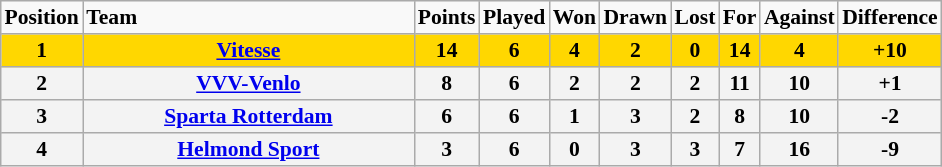<table border="2" cellpadding="2" cellspacing="0" style="margin: 0; background: #f9f9f9; border: 1px #aaa solid; border-collapse: collapse; font-size: 90%;">
<tr>
<th>Position</th>
<th align="left" style="width: 15em">Team</th>
<th>Points</th>
<th>Played</th>
<th>Won</th>
<th>Drawn</th>
<th>Lost</th>
<th>For</th>
<th>Against</th>
<th>Difference</th>
</tr>
<tr>
<th bgcolor="gold">1</th>
<th bgcolor="gold"><a href='#'>Vitesse</a></th>
<th bgcolor="gold">14</th>
<th bgcolor="gold">6</th>
<th bgcolor="gold">4</th>
<th bgcolor="gold">2</th>
<th bgcolor="gold">0</th>
<th bgcolor="gold">14</th>
<th bgcolor="gold">4</th>
<th bgcolor="gold">+10</th>
</tr>
<tr>
<th bgcolor="F3F3F3">2</th>
<th bgcolor="F3F3F3"><a href='#'>VVV-Venlo</a></th>
<th bgcolor="F3F3F3">8</th>
<th bgcolor="F3F3F3">6</th>
<th bgcolor="F3F3F3">2</th>
<th bgcolor="F3F3F3">2</th>
<th bgcolor="F3F3F3">2</th>
<th bgcolor="F3F3F3">11</th>
<th bgcolor="F3F3F3">10</th>
<th bgcolor="F3F3F3">+1</th>
</tr>
<tr>
<th bgcolor="F3F3F3">3</th>
<th bgcolor="F3F3F3"><a href='#'>Sparta Rotterdam</a></th>
<th bgcolor="F3F3F3">6</th>
<th bgcolor="F3F3F3">6</th>
<th bgcolor="F3F3F3">1</th>
<th bgcolor="F3F3F3">3</th>
<th bgcolor="F3F3F3">2</th>
<th bgcolor="F3F3F3">8</th>
<th bgcolor="F3F3F3">10</th>
<th bgcolor="F3F3F3">-2</th>
</tr>
<tr>
<th bgcolor="F3F3F3">4</th>
<th bgcolor="F3F3F3"><a href='#'>Helmond Sport</a></th>
<th bgcolor="F3F3F3">3</th>
<th bgcolor="F3F3F3">6</th>
<th bgcolor="F3F3F3">0</th>
<th bgcolor="F3F3F3">3</th>
<th bgcolor="F3F3F3">3</th>
<th bgcolor="F3F3F3">7</th>
<th bgcolor="F3F3F3">16</th>
<th bgcolor="F3F3F3">-9</th>
</tr>
</table>
